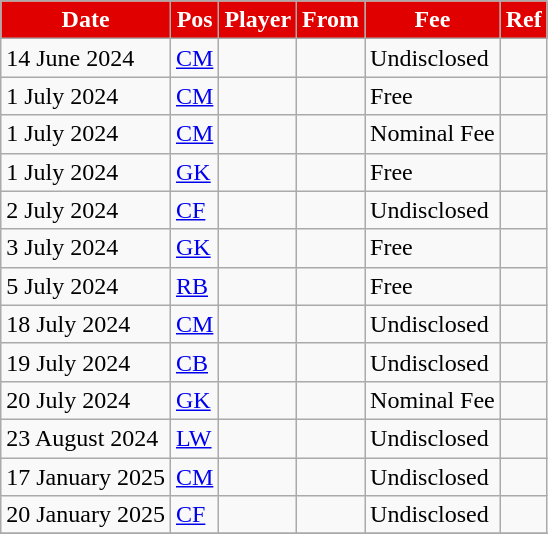<table class="wikitable plainrowheaders sortable">
<tr>
<th style="background:#E00000; color:white;">Date</th>
<th style="background:#E00000; color:white;">Pos</th>
<th style="background:#E00000; color:white;">Player</th>
<th style="background:#E00000; color:white;">From</th>
<th style="background:#E00000; color:white;">Fee</th>
<th style="background:#E00000; color:white;">Ref</th>
</tr>
<tr>
<td>14 June 2024</td>
<td><a href='#'>CM</a></td>
<td></td>
<td></td>
<td>Undisclosed</td>
<td></td>
</tr>
<tr>
<td>1 July 2024</td>
<td><a href='#'>CM</a></td>
<td></td>
<td></td>
<td>Free</td>
<td></td>
</tr>
<tr>
<td>1 July 2024</td>
<td><a href='#'>CM</a></td>
<td></td>
<td></td>
<td>Nominal Fee</td>
<td></td>
</tr>
<tr>
<td>1 July 2024</td>
<td><a href='#'>GK</a></td>
<td></td>
<td></td>
<td>Free</td>
<td></td>
</tr>
<tr>
<td>2 July 2024</td>
<td><a href='#'>CF</a></td>
<td></td>
<td></td>
<td>Undisclosed</td>
<td></td>
</tr>
<tr>
<td>3 July 2024</td>
<td><a href='#'>GK</a></td>
<td></td>
<td></td>
<td>Free</td>
<td></td>
</tr>
<tr>
<td>5 July 2024</td>
<td><a href='#'>RB</a></td>
<td></td>
<td></td>
<td>Free</td>
<td></td>
</tr>
<tr>
<td>18 July 2024</td>
<td><a href='#'>CM</a></td>
<td></td>
<td></td>
<td>Undisclosed</td>
<td></td>
</tr>
<tr>
<td>19 July 2024</td>
<td><a href='#'>CB</a></td>
<td></td>
<td></td>
<td>Undisclosed</td>
<td></td>
</tr>
<tr>
<td>20 July 2024</td>
<td><a href='#'>GK</a></td>
<td></td>
<td></td>
<td>Nominal Fee</td>
<td></td>
</tr>
<tr>
<td>23 August 2024</td>
<td><a href='#'>LW</a></td>
<td></td>
<td></td>
<td>Undisclosed</td>
<td></td>
</tr>
<tr>
<td>17 January 2025</td>
<td><a href='#'>CM</a></td>
<td></td>
<td></td>
<td>Undisclosed</td>
<td></td>
</tr>
<tr>
<td>20 January 2025</td>
<td><a href='#'>CF</a></td>
<td></td>
<td></td>
<td>Undisclosed</td>
<td></td>
</tr>
<tr>
</tr>
</table>
